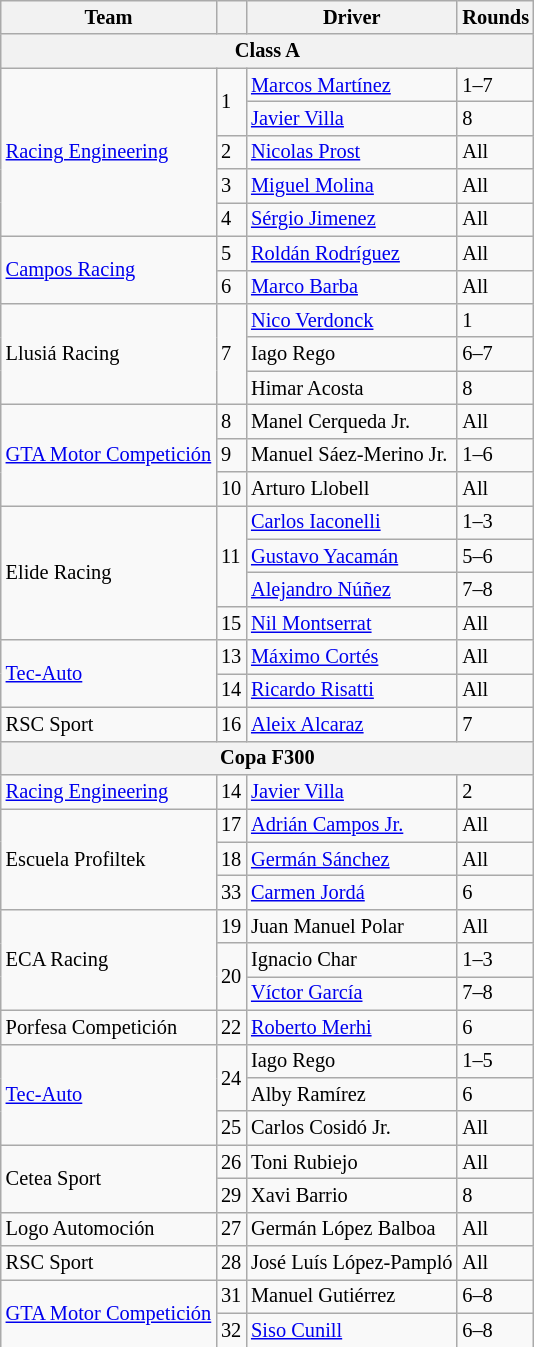<table class="wikitable" style="font-size: 85%;">
<tr>
<th>Team</th>
<th></th>
<th>Driver</th>
<th>Rounds</th>
</tr>
<tr>
<th colspan=4>Class A</th>
</tr>
<tr>
<td rowspan=5><a href='#'>Racing Engineering</a></td>
<td rowspan=2>1</td>
<td> <a href='#'>Marcos Martínez</a></td>
<td>1–7</td>
</tr>
<tr>
<td> <a href='#'>Javier Villa</a></td>
<td>8</td>
</tr>
<tr>
<td>2</td>
<td> <a href='#'>Nicolas Prost</a></td>
<td>All</td>
</tr>
<tr>
<td>3</td>
<td> <a href='#'>Miguel Molina</a></td>
<td>All</td>
</tr>
<tr>
<td>4</td>
<td> <a href='#'>Sérgio Jimenez</a></td>
<td>All</td>
</tr>
<tr>
<td rowspan=2><a href='#'>Campos Racing</a></td>
<td>5</td>
<td> <a href='#'>Roldán Rodríguez</a></td>
<td>All</td>
</tr>
<tr>
<td>6</td>
<td> <a href='#'>Marco Barba</a></td>
<td>All</td>
</tr>
<tr>
<td rowspan=3>Llusiá Racing</td>
<td rowspan=3>7</td>
<td> <a href='#'>Nico Verdonck</a></td>
<td>1</td>
</tr>
<tr>
<td> Iago Rego</td>
<td>6–7</td>
</tr>
<tr>
<td> Himar Acosta</td>
<td>8</td>
</tr>
<tr>
<td rowspan=3 nowrap><a href='#'>GTA Motor Competición</a></td>
<td>8</td>
<td> Manel Cerqueda Jr.</td>
<td>All</td>
</tr>
<tr>
<td>9</td>
<td nowrap> Manuel Sáez-Merino Jr.</td>
<td>1–6</td>
</tr>
<tr>
<td>10</td>
<td> Arturo Llobell</td>
<td>All</td>
</tr>
<tr>
<td rowspan=4>Elide Racing</td>
<td rowspan=3>11</td>
<td> <a href='#'>Carlos Iaconelli</a></td>
<td>1–3</td>
</tr>
<tr>
<td> <a href='#'>Gustavo Yacamán</a></td>
<td>5–6</td>
</tr>
<tr>
<td> <a href='#'>Alejandro Núñez</a></td>
<td>7–8</td>
</tr>
<tr>
<td>15</td>
<td> <a href='#'>Nil Montserrat</a></td>
<td>All</td>
</tr>
<tr>
<td rowspan=2><a href='#'>Tec-Auto</a></td>
<td>13</td>
<td> <a href='#'>Máximo Cortés</a></td>
<td>All</td>
</tr>
<tr>
<td>14</td>
<td> <a href='#'>Ricardo Risatti</a></td>
<td>All</td>
</tr>
<tr>
<td>RSC Sport</td>
<td>16</td>
<td> <a href='#'>Aleix Alcaraz</a></td>
<td>7</td>
</tr>
<tr>
<th colspan=4>Copa F300</th>
</tr>
<tr>
<td><a href='#'>Racing Engineering</a></td>
<td>14</td>
<td> <a href='#'>Javier Villa</a></td>
<td>2</td>
</tr>
<tr>
<td rowspan=3>Escuela Profiltek</td>
<td>17</td>
<td> <a href='#'>Adrián Campos Jr.</a></td>
<td>All</td>
</tr>
<tr>
<td>18</td>
<td> <a href='#'>Germán Sánchez</a></td>
<td>All</td>
</tr>
<tr>
<td>33</td>
<td> <a href='#'>Carmen Jordá</a></td>
<td>6</td>
</tr>
<tr>
<td rowspan=3>ECA Racing</td>
<td>19</td>
<td> Juan Manuel Polar</td>
<td>All</td>
</tr>
<tr>
<td rowspan=2>20</td>
<td> Ignacio Char</td>
<td>1–3</td>
</tr>
<tr>
<td> <a href='#'>Víctor García</a></td>
<td>7–8</td>
</tr>
<tr>
<td>Porfesa Competición</td>
<td>22</td>
<td> <a href='#'>Roberto Merhi</a></td>
<td>6</td>
</tr>
<tr>
<td rowspan=3><a href='#'>Tec-Auto</a></td>
<td rowspan=2>24</td>
<td> Iago Rego</td>
<td>1–5</td>
</tr>
<tr>
<td> Alby Ramírez</td>
<td>6</td>
</tr>
<tr>
<td>25</td>
<td> Carlos Cosidó Jr.</td>
<td>All</td>
</tr>
<tr>
<td rowspan=2>Cetea Sport</td>
<td>26</td>
<td> Toni Rubiejo</td>
<td>All</td>
</tr>
<tr>
<td>29</td>
<td> Xavi Barrio</td>
<td>8</td>
</tr>
<tr>
<td>Logo Automoción</td>
<td>27</td>
<td> Germán López Balboa</td>
<td>All</td>
</tr>
<tr>
<td>RSC Sport</td>
<td>28</td>
<td nowrap> José Luís López-Pampló</td>
<td>All</td>
</tr>
<tr>
<td rowspan=2><a href='#'>GTA Motor Competición</a></td>
<td>31</td>
<td> Manuel Gutiérrez</td>
<td>6–8</td>
</tr>
<tr>
<td>32</td>
<td> <a href='#'>Siso Cunill</a></td>
<td>6–8</td>
</tr>
</table>
